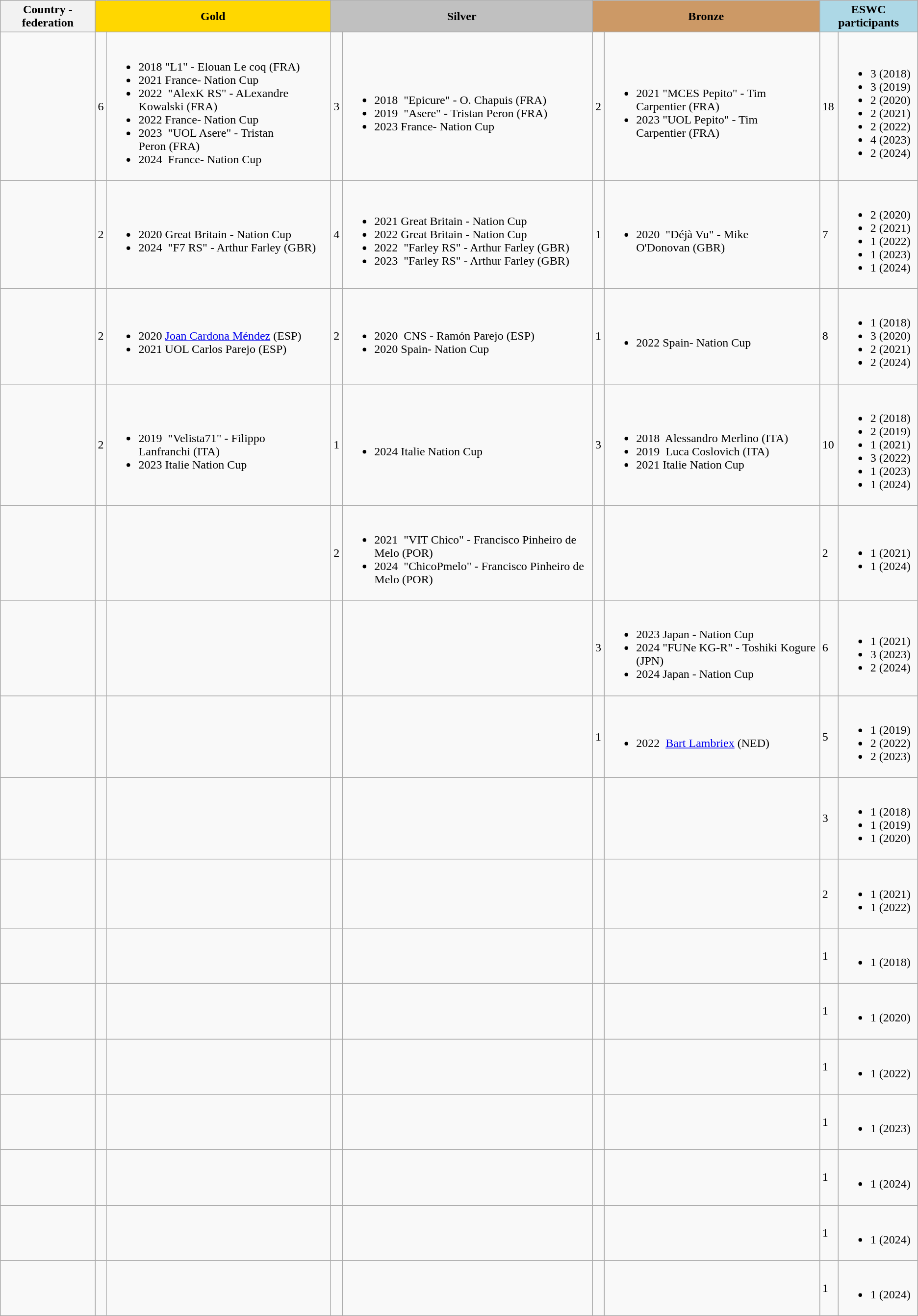<table class="wikitable">
<tr>
<th>Country - federation</th>
<th align="center" style="background-color:gold" colspan="2">Gold</th>
<th align="center" style="background-color:silver" colspan="2">Silver</th>
<th align="center" style="background-color:#c96" colspan="2">Bronze</th>
<th align="center" style="background-color:lightblue" colspan="2">ESWC participants</th>
</tr>
<tr>
<td></td>
<td>6</td>
<td><br><ul><li>2018 "L1" - Elouan Le coq (FRA)</li><li>2021 France- Nation Cup</li><li>2022  "AlexK RS" - ALexandre Kowalski (FRA)</li><li>2022 France- Nation Cup</li><li>2023  "UOL Asere" - Tristan Peron (FRA)</li><li>2024  France- Nation Cup</li></ul></td>
<td>3</td>
<td><br><ul><li>2018  "Epicure" - O. Chapuis (FRA)</li><li>2019  "Asere" - Tristan Peron (FRA)</li><li>2023 France- Nation Cup</li></ul></td>
<td>2</td>
<td><br><ul><li>2021 "MCES Pepito" - Tim Carpentier (FRA)</li><li>2023 "UOL Pepito" - Tim Carpentier (FRA)</li></ul></td>
<td>18</td>
<td><br><ul><li>3 (2018)</li><li>3 (2019)</li><li>2 (2020)</li><li>2 (2021)</li><li>2 (2022)</li><li>4 (2023)</li><li>2 (2024)</li></ul></td>
</tr>
<tr>
<td></td>
<td>2</td>
<td><br><ul><li>2020 Great Britain - Nation Cup</li><li>2024  "F7 RS" - Arthur Farley (GBR)</li></ul></td>
<td>4</td>
<td><br><ul><li>2021 Great Britain - Nation Cup</li><li>2022 Great Britain - Nation Cup</li><li>2022  "Farley RS" - Arthur Farley (GBR)</li><li>2023  "Farley RS" - Arthur Farley (GBR)</li></ul></td>
<td>1</td>
<td><br><ul><li>2020  "Déjà Vu" - Mike O'Donovan (GBR)</li></ul></td>
<td>7</td>
<td><br><ul><li>2 (2020)</li><li>2 (2021)</li><li>1 (2022)</li><li>1 (2023)</li><li>1 (2024)</li></ul></td>
</tr>
<tr>
<td></td>
<td>2</td>
<td><br><ul><li>2020 <a href='#'>Joan Cardona Méndez</a> (ESP)</li><li>2021 UOL Carlos Parejo (ESP)</li></ul></td>
<td>2</td>
<td><br><ul><li>2020  CNS - Ramón Parejo (ESP)</li><li>2020 Spain- Nation Cup</li></ul></td>
<td>1</td>
<td><br><ul><li>2022 Spain- Nation Cup</li></ul></td>
<td>8</td>
<td><br><ul><li>1 (2018)</li><li>3 (2020)</li><li>2 (2021)</li><li>2 (2024)</li></ul></td>
</tr>
<tr>
<td></td>
<td>2</td>
<td><br><ul><li>2019  "Velista71" - Filippo Lanfranchi (ITA)</li><li>2023 Italie Nation Cup</li></ul></td>
<td>1</td>
<td><br><ul><li>2024 Italie Nation Cup</li></ul></td>
<td>3</td>
<td><br><ul><li>2018  Alessandro Merlino (ITA)</li><li>2019  Luca Coslovich (ITA)</li><li>2021 Italie Nation Cup</li></ul></td>
<td>10</td>
<td><br><ul><li>2 (2018)</li><li>2 (2019)</li><li>1 (2021)</li><li>3 (2022)</li><li>1 (2023)</li><li>1 (2024)</li></ul></td>
</tr>
<tr>
<td></td>
<td></td>
<td></td>
<td>2</td>
<td><br><ul><li>2021  "VIT Chico" - Francisco Pinheiro de Melo (POR)</li><li>2024  "ChicoPmelo" - Francisco Pinheiro de Melo (POR)</li></ul></td>
<td></td>
<td></td>
<td>2</td>
<td><br><ul><li>1 (2021)</li><li>1 (2024)</li></ul></td>
</tr>
<tr>
<td></td>
<td></td>
<td></td>
<td></td>
<td></td>
<td>3</td>
<td><br><ul><li>2023 Japan - Nation Cup</li><li>2024 "FUNe KG-R" - Toshiki Kogure (JPN)</li><li>2024 Japan - Nation Cup</li></ul></td>
<td>6</td>
<td><br><ul><li>1 (2021)</li><li>3 (2023)</li><li>2 (2024)</li></ul></td>
</tr>
<tr>
<td></td>
<td></td>
<td></td>
<td></td>
<td></td>
<td>1</td>
<td><br><ul><li>2022  <a href='#'>Bart Lambriex</a> (NED)</li></ul></td>
<td>5</td>
<td><br><ul><li>1 (2019)</li><li>2 (2022)</li><li>2 (2023)</li></ul></td>
</tr>
<tr>
<td></td>
<td></td>
<td></td>
<td></td>
<td></td>
<td></td>
<td></td>
<td>3</td>
<td><br><ul><li>1 (2018)</li><li>1 (2019)</li><li>1 (2020)</li></ul></td>
</tr>
<tr>
<td></td>
<td></td>
<td></td>
<td></td>
<td></td>
<td></td>
<td></td>
<td>2</td>
<td><br><ul><li>1 (2021)</li><li>1 (2022)</li></ul></td>
</tr>
<tr>
<td></td>
<td></td>
<td></td>
<td></td>
<td></td>
<td></td>
<td></td>
<td>1</td>
<td><br><ul><li>1 (2018)</li></ul></td>
</tr>
<tr>
<td></td>
<td></td>
<td></td>
<td></td>
<td></td>
<td></td>
<td></td>
<td>1</td>
<td><br><ul><li>1 (2020)</li></ul></td>
</tr>
<tr>
<td></td>
<td></td>
<td></td>
<td></td>
<td></td>
<td></td>
<td></td>
<td>1</td>
<td><br><ul><li>1 (2022)</li></ul></td>
</tr>
<tr>
<td></td>
<td></td>
<td></td>
<td></td>
<td></td>
<td></td>
<td></td>
<td>1</td>
<td><br><ul><li>1 (2023)</li></ul></td>
</tr>
<tr>
<td></td>
<td></td>
<td></td>
<td></td>
<td></td>
<td></td>
<td></td>
<td>1</td>
<td><br><ul><li>1 (2024)</li></ul></td>
</tr>
<tr>
<td></td>
<td></td>
<td></td>
<td></td>
<td></td>
<td></td>
<td></td>
<td>1</td>
<td><br><ul><li>1 (2024)</li></ul></td>
</tr>
<tr>
<td></td>
<td></td>
<td></td>
<td></td>
<td></td>
<td></td>
<td></td>
<td>1</td>
<td><br><ul><li>1 (2024)</li></ul></td>
</tr>
</table>
